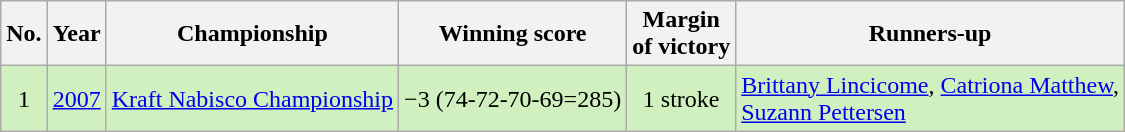<table class="wikitable">
<tr>
<th>No.</th>
<th>Year</th>
<th>Championship</th>
<th>Winning score</th>
<th>Margin<br>of victory</th>
<th>Runners-up</th>
</tr>
<tr style="background:#d0f0c0;">
<td align=center>1</td>
<td><a href='#'>2007</a></td>
<td><a href='#'>Kraft Nabisco Championship</a></td>
<td>−3 (74-72-70-69=285)</td>
<td align=center>1 stroke</td>
<td> <a href='#'>Brittany Lincicome</a>,  <a href='#'>Catriona Matthew</a>,<br> <a href='#'>Suzann Pettersen</a></td>
</tr>
</table>
